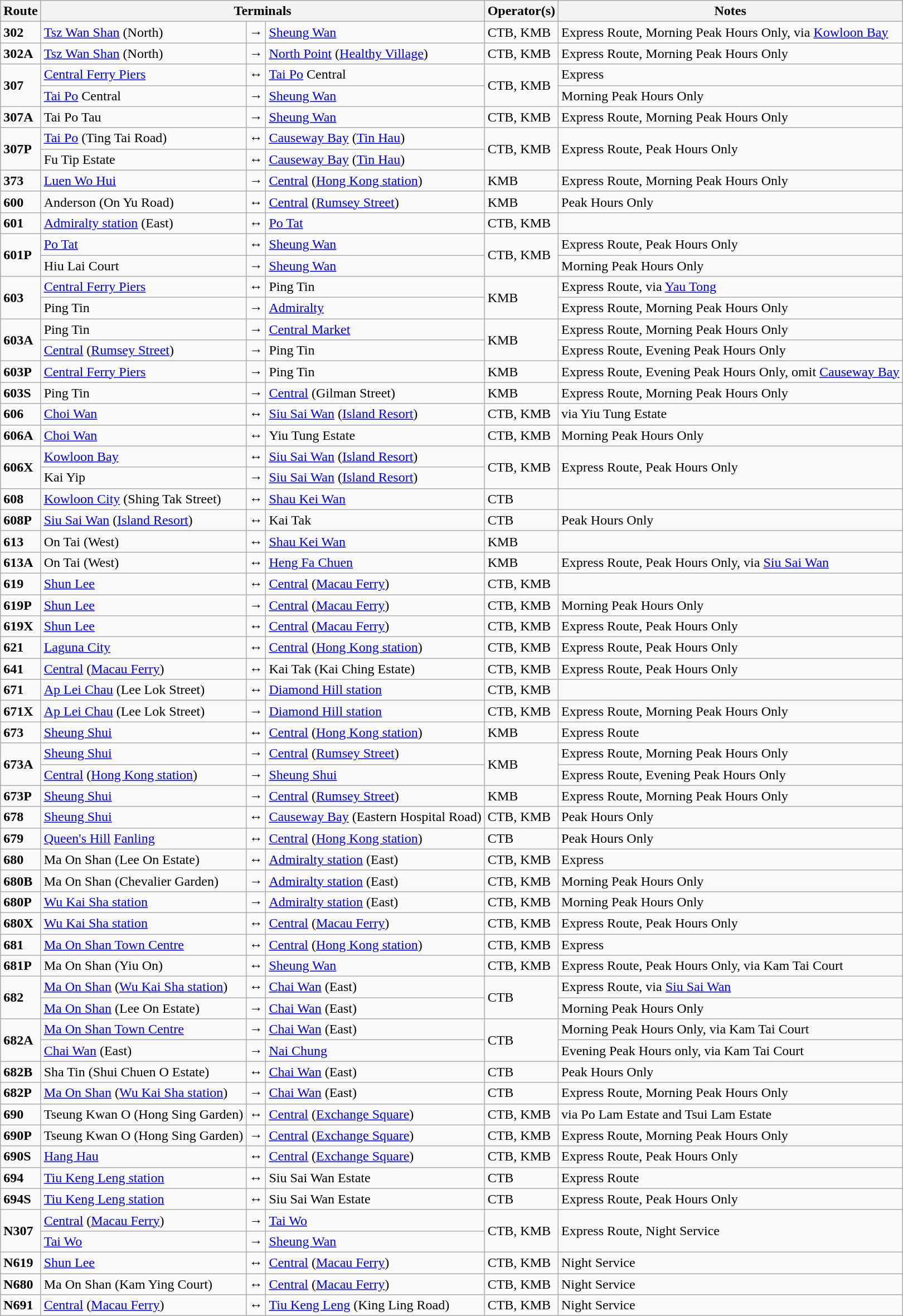<table class="wikitable">
<tr>
<th>Route</th>
<th colspan=3>Terminals</th>
<th>Operator(s)</th>
<th>Notes</th>
</tr>
<tr>
<td><strong>302</strong></td>
<td><a href='#'>Tsz Wan Shan</a> (North)</td>
<td>→</td>
<td><a href='#'>Sheung Wan</a></td>
<td>CTB, KMB</td>
<td>Express Route, Morning Peak Hours Only, via <a href='#'>Kowloon Bay</a></td>
</tr>
<tr>
<td><strong>302A</strong></td>
<td><a href='#'>Tsz Wan Shan</a> (North)</td>
<td>→</td>
<td><a href='#'>North Point</a> (<a href='#'>Healthy Village</a>)</td>
<td>CTB, KMB</td>
<td>Express Route, Morning Peak Hours Only</td>
</tr>
<tr>
<td rowspan="2"><strong>307</strong></td>
<td><a href='#'>Central Ferry Piers</a></td>
<td>↔</td>
<td><a href='#'>Tai Po</a> Central</td>
<td rowspan="2">CTB, KMB</td>
<td>Express</td>
</tr>
<tr>
<td><a href='#'>Tai Po</a> Central</td>
<td>→</td>
<td><a href='#'>Sheung Wan</a></td>
<td>Morning Peak Hours Only</td>
</tr>
<tr>
<td><strong>307A</strong></td>
<td>Tai Po Tau</td>
<td>→</td>
<td><a href='#'>Sheung Wan</a></td>
<td>CTB, KMB</td>
<td>Express Route, Morning Peak Hours Only</td>
</tr>
<tr>
<td rowspan="2"><strong>307P</strong></td>
<td><a href='#'>Tai Po</a> (Ting Tai Road)</td>
<td>↔</td>
<td><a href='#'>Causeway Bay</a> (<a href='#'>Tin Hau</a>)</td>
<td rowspan="2">CTB, KMB</td>
<td rowspan="2">Express Route, Peak Hours Only</td>
</tr>
<tr>
<td>Fu Tip Estate</td>
<td>↔</td>
<td><a href='#'>Causeway Bay</a> (<a href='#'>Tin Hau</a>)</td>
</tr>
<tr>
<td><strong>373</strong></td>
<td><a href='#'>Luen Wo Hui</a></td>
<td>→</td>
<td><a href='#'>Central</a> (<a href='#'>Hong Kong station</a>)</td>
<td>KMB</td>
<td>Express Route, Morning Peak Hours Only</td>
</tr>
<tr>
<td><strong>600</strong></td>
<td>Anderson (On Yu Road)</td>
<td>↔</td>
<td><a href='#'>Central</a> (<a href='#'>Rumsey Street</a>)</td>
<td>KMB</td>
<td>Peak Hours Only</td>
</tr>
<tr>
<td><strong>601</strong></td>
<td><a href='#'>Admiralty station</a> (East)</td>
<td>↔</td>
<td><a href='#'>Po Tat</a></td>
<td>CTB, KMB</td>
<td></td>
</tr>
<tr>
<td rowspan="2"><strong>601P</strong></td>
<td><a href='#'>Po Tat</a></td>
<td>↔</td>
<td><a href='#'>Sheung Wan</a></td>
<td rowspan=2>CTB, KMB</td>
<td>Express Route, Peak Hours Only</td>
</tr>
<tr>
<td>Hiu Lai Court</td>
<td>→</td>
<td><a href='#'>Sheung Wan</a></td>
<td>Morning Peak Hours Only</td>
</tr>
<tr>
<td rowspan="2"><strong>603</strong></td>
<td><a href='#'>Central Ferry Piers</a></td>
<td>↔</td>
<td>Ping Tin</td>
<td rowspan=2>KMB</td>
<td>Express Route, via <a href='#'>Yau Tong</a></td>
</tr>
<tr>
<td>Ping Tin</td>
<td>→</td>
<td><a href='#'>Admiralty</a></td>
<td>Express Route, Morning Peak Hours Only</td>
</tr>
<tr>
<td rowspan="2"><strong>603A</strong></td>
<td>Ping Tin</td>
<td>→</td>
<td><a href='#'>Central Market</a></td>
<td rowspan="2">KMB</td>
<td>Express Route, Morning Peak Hours Only</td>
</tr>
<tr>
<td><a href='#'>Central</a> (<a href='#'>Rumsey Street</a>)</td>
<td>→</td>
<td>Ping Tin</td>
<td>Express Route, Evening Peak Hours Only</td>
</tr>
<tr>
<td><strong>603P</strong></td>
<td><a href='#'>Central Ferry Piers</a></td>
<td>→</td>
<td>Ping Tin</td>
<td>KMB</td>
<td>Express Route, Evening Peak Hours Only, omit <a href='#'>Causeway Bay</a></td>
</tr>
<tr>
<td><strong>603S</strong></td>
<td>Ping Tin</td>
<td>→</td>
<td><a href='#'>Central</a> (Gilman Street)</td>
<td>KMB</td>
<td>Express Route, Morning Peak Hours Only</td>
</tr>
<tr>
<td><strong>606</strong></td>
<td><a href='#'>Choi Wan</a></td>
<td>↔</td>
<td><a href='#'>Siu Sai Wan</a> (<a href='#'>Island Resort</a>)</td>
<td>CTB, KMB</td>
<td>via Yiu Tung Estate</td>
</tr>
<tr>
<td><strong>606A</strong></td>
<td><a href='#'>Choi Wan</a></td>
<td>↔</td>
<td>Yiu Tung Estate</td>
<td>CTB, KMB</td>
<td>Morning Peak Hours Only</td>
</tr>
<tr>
<td rowspan="2"><strong>606X</strong></td>
<td><a href='#'>Kowloon Bay</a></td>
<td>↔</td>
<td><a href='#'>Siu Sai Wan</a> (<a href='#'>Island Resort</a>)</td>
<td rowspan=2>CTB, KMB</td>
<td rowspan=2>Express Route, Peak Hours Only</td>
</tr>
<tr>
<td>Kai Yip</td>
<td>→</td>
<td><a href='#'>Siu Sai Wan</a> (<a href='#'>Island Resort</a>)</td>
</tr>
<tr>
<td><strong>608</strong></td>
<td><a href='#'>Kowloon City</a> (Shing Tak Street)</td>
<td>↔</td>
<td><a href='#'>Shau Kei Wan</a></td>
<td>CTB</td>
<td></td>
</tr>
<tr>
<td><strong>608P</strong></td>
<td><a href='#'>Siu Sai Wan</a> (<a href='#'>Island Resort</a>)</td>
<td>↔</td>
<td>Kai Tak</td>
<td>CTB</td>
<td>Peak Hours Only</td>
</tr>
<tr>
<td><strong>613</strong></td>
<td>On Tai (West)</td>
<td>↔</td>
<td><a href='#'>Shau Kei Wan</a></td>
<td>KMB</td>
<td></td>
</tr>
<tr>
<td><strong>613A</strong></td>
<td>On Tai (West)</td>
<td>↔</td>
<td><a href='#'>Heng Fa Chuen</a></td>
<td>KMB</td>
<td>Express Route, Peak Hours Only, via <a href='#'>Siu Sai Wan</a></td>
</tr>
<tr>
<td><strong>619</strong></td>
<td><a href='#'>Shun Lee</a></td>
<td>↔</td>
<td><a href='#'>Central</a> (<a href='#'>Macau Ferry</a>)</td>
<td>CTB, KMB</td>
<td></td>
</tr>
<tr>
<td><strong>619P</strong></td>
<td><a href='#'>Shun Lee</a></td>
<td>→</td>
<td><a href='#'>Central</a> (<a href='#'>Macau Ferry</a>)</td>
<td>CTB, KMB</td>
<td>Morning Peak Hours Only</td>
</tr>
<tr>
<td><strong>619X</strong></td>
<td><a href='#'>Shun Lee</a></td>
<td>↔</td>
<td><a href='#'>Central</a> (<a href='#'>Macau Ferry</a>)</td>
<td>CTB, KMB</td>
<td>Express Route, Peak Hours Only</td>
</tr>
<tr>
<td><strong>621</strong></td>
<td><a href='#'>Laguna City</a></td>
<td>↔</td>
<td><a href='#'>Central</a> (<a href='#'>Hong Kong station</a>)</td>
<td>CTB, KMB</td>
<td>Express Route, Peak Hours Only</td>
</tr>
<tr>
<td><strong>641</strong></td>
<td><a href='#'>Central</a> (<a href='#'>Macau Ferry</a>)</td>
<td>↔</td>
<td>Kai Tak (Kai Ching Estate)</td>
<td>CTB, KMB</td>
<td>Express Route, Peak Hours Only</td>
</tr>
<tr>
<td><strong>671</strong></td>
<td><a href='#'>Ap Lei Chau</a> (Lee Lok Street)</td>
<td>↔</td>
<td><a href='#'>Diamond Hill station</a></td>
<td>CTB, KMB</td>
<td></td>
</tr>
<tr>
<td><strong>671X</strong></td>
<td><a href='#'>Ap Lei Chau</a> (Lee Lok Street)</td>
<td>→</td>
<td><a href='#'>Diamond Hill station</a></td>
<td>CTB, KMB</td>
<td>Express Route, Morning Peak Hours Only</td>
</tr>
<tr>
<td><strong>673</strong></td>
<td><a href='#'>Sheung Shui</a></td>
<td>↔</td>
<td><a href='#'>Central</a> (<a href='#'>Hong Kong station</a>)</td>
<td>KMB</td>
<td>Express Route</td>
</tr>
<tr>
<td rowspan="2"><strong>673A</strong></td>
<td><a href='#'>Sheung Shui</a></td>
<td>→</td>
<td><a href='#'>Central</a> (<a href='#'>Rumsey Street</a>)</td>
<td rowspan="2">KMB</td>
<td>Express Route, Morning Peak Hours Only</td>
</tr>
<tr>
<td><a href='#'>Central</a> (<a href='#'>Hong Kong station</a>)</td>
<td>→</td>
<td><a href='#'>Sheung Shui</a></td>
<td>Express Route, Evening Peak Hours Only</td>
</tr>
<tr>
<td><strong>673P</strong></td>
<td><a href='#'>Sheung Shui</a></td>
<td>→</td>
<td><a href='#'>Central</a> (<a href='#'>Rumsey Street</a>)</td>
<td>KMB</td>
<td>Express Route, Morning Peak Hours Only</td>
</tr>
<tr>
<td><strong>678</strong></td>
<td><a href='#'>Sheung Shui</a></td>
<td>↔</td>
<td><a href='#'>Causeway Bay</a> (Eastern Hospital Road)</td>
<td>CTB, KMB</td>
<td>Peak Hours Only</td>
</tr>
<tr>
<td><strong>679</strong></td>
<td><a href='#'>Queen's Hill</a> <a href='#'>Fanling</a></td>
<td>↔</td>
<td><a href='#'>Central</a> (<a href='#'>Hong Kong station</a>)</td>
<td>CTB</td>
<td>Peak Hours Only</td>
</tr>
<tr>
<td><strong>680</strong></td>
<td>Ma On Shan (Lee On Estate)</td>
<td>↔</td>
<td><a href='#'>Admiralty station</a> (East)</td>
<td>CTB, KMB</td>
<td>Express</td>
</tr>
<tr>
<td><strong>680B</strong></td>
<td>Ma On Shan (Chevalier Garden)</td>
<td>→</td>
<td><a href='#'>Admiralty station</a> (East)</td>
<td>CTB, KMB</td>
<td>Morning Peak Hours Only</td>
</tr>
<tr>
<td><strong>680P</strong></td>
<td><a href='#'>Wu Kai Sha station</a></td>
<td>→</td>
<td><a href='#'>Admiralty station</a> (East)</td>
<td>CTB, KMB</td>
<td>Morning Peak Hours Only</td>
</tr>
<tr>
<td><strong>680X</strong></td>
<td><a href='#'>Wu Kai Sha station</a></td>
<td>↔</td>
<td><a href='#'>Central</a> (<a href='#'>Macau Ferry</a>)</td>
<td>CTB, KMB</td>
<td>Express Route, Peak Hours Only</td>
</tr>
<tr>
<td><strong>681</strong></td>
<td><a href='#'>Ma On Shan Town Centre</a></td>
<td>↔</td>
<td><a href='#'>Central</a> (<a href='#'>Hong Kong station</a>)</td>
<td>CTB, KMB</td>
<td>Express</td>
</tr>
<tr>
<td><strong>681P</strong></td>
<td>Ma On Shan (Yiu On)</td>
<td>↔</td>
<td><a href='#'>Sheung Wan</a></td>
<td>CTB, KMB</td>
<td>Express Route, Peak Hours Only, via Kam Tai Court</td>
</tr>
<tr>
<td rowspan="2"><strong>682</strong></td>
<td><a href='#'>Ma On Shan</a> (<a href='#'>Wu Kai Sha station</a>)</td>
<td>↔</td>
<td><a href='#'>Chai Wan</a> (East)</td>
<td rowspan=2>CTB</td>
<td>Express Route, via <a href='#'>Siu Sai Wan</a></td>
</tr>
<tr>
<td><a href='#'>Ma On Shan</a> (Lee On Estate)</td>
<td>→</td>
<td><a href='#'>Chai Wan</a> (East)</td>
<td>Morning Peak Hours Only</td>
</tr>
<tr>
<td rowspan="2"><strong>682A</strong></td>
<td><a href='#'>Ma On Shan Town Centre</a></td>
<td>→</td>
<td><a href='#'>Chai Wan</a> (East)</td>
<td rowspan=2>CTB</td>
<td>Morning Peak Hours Only, via Kam Tai Court</td>
</tr>
<tr>
<td><a href='#'>Chai Wan</a> (East)</td>
<td>→</td>
<td><a href='#'>Nai Chung</a></td>
<td>Evening Peak Hours only, via Kam Tai Court</td>
</tr>
<tr>
<td><strong>682B</strong></td>
<td>Sha Tin (Shui Chuen O Estate)</td>
<td>↔</td>
<td><a href='#'>Chai Wan</a> (East)</td>
<td>CTB</td>
<td>Peak Hours Only</td>
</tr>
<tr>
<td><strong>682P</strong></td>
<td><a href='#'>Ma On Shan</a> (<a href='#'>Wu Kai Sha station</a>)</td>
<td>→</td>
<td><a href='#'>Chai Wan</a> (East)</td>
<td>CTB</td>
<td>Express Route, Morning Peak Hours Only</td>
</tr>
<tr>
<td><strong>690</strong></td>
<td>Tseung Kwan O (Hong Sing Garden)</td>
<td>↔</td>
<td><a href='#'>Central</a> (<a href='#'>Exchange Square</a>)</td>
<td>CTB, KMB</td>
<td>via Po Lam Estate and Tsui Lam Estate</td>
</tr>
<tr>
<td><strong>690P</strong></td>
<td>Tseung Kwan O (Hong Sing Garden)</td>
<td>→</td>
<td><a href='#'>Central</a> (<a href='#'>Exchange Square</a>)</td>
<td>CTB, KMB</td>
<td>Express Route, Morning Peak Hours Only</td>
</tr>
<tr>
<td><strong>690S</strong></td>
<td><a href='#'>Hang Hau</a></td>
<td>↔</td>
<td><a href='#'>Central</a> (<a href='#'>Exchange Square</a>)</td>
<td>CTB, KMB</td>
<td>Express Route, Peak Hours Only</td>
</tr>
<tr>
<td><strong>694</strong></td>
<td><a href='#'>Tiu Keng Leng station</a></td>
<td>↔</td>
<td>Siu Sai Wan Estate</td>
<td>CTB</td>
<td>Express Route</td>
</tr>
<tr>
<td><strong>694S</strong></td>
<td><a href='#'>Tiu Keng Leng station</a></td>
<td>↔</td>
<td>Siu Sai Wan Estate</td>
<td>CTB</td>
<td>Express Route, Peak Hours Only</td>
</tr>
<tr>
<td rowspan="2"><strong>N307</strong></td>
<td><a href='#'>Central</a> (<a href='#'>Macau Ferry</a>)</td>
<td>→</td>
<td><a href='#'>Tai Wo</a></td>
<td rowspan="2">CTB, KMB</td>
<td rowspan="2">Express Route, Night Service</td>
</tr>
<tr>
<td><a href='#'>Tai Wo</a></td>
<td>→</td>
<td><a href='#'>Sheung Wan</a></td>
</tr>
<tr>
<td><strong>N619</strong></td>
<td><a href='#'>Shun Lee</a></td>
<td>↔</td>
<td><a href='#'>Central</a> (<a href='#'>Macau Ferry</a>)</td>
<td>CTB, KMB</td>
<td>Night Service</td>
</tr>
<tr>
<td><strong>N680</strong></td>
<td>Ma On Shan (Kam Ying Court)</td>
<td>↔</td>
<td><a href='#'>Central</a> (<a href='#'>Macau Ferry</a>)</td>
<td>CTB, KMB</td>
<td>Night Service</td>
</tr>
<tr>
<td><strong>N691</strong></td>
<td><a href='#'>Central</a> (<a href='#'>Macau Ferry</a>)</td>
<td>↔</td>
<td><a href='#'>Tiu Keng Leng</a> (King Ling Road)</td>
<td>CTB, KMB</td>
<td>Night Service</td>
</tr>
</table>
